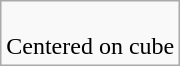<table class=wikitable>
<tr align=center>
<td><br>Centered on cube</td>
</tr>
</table>
